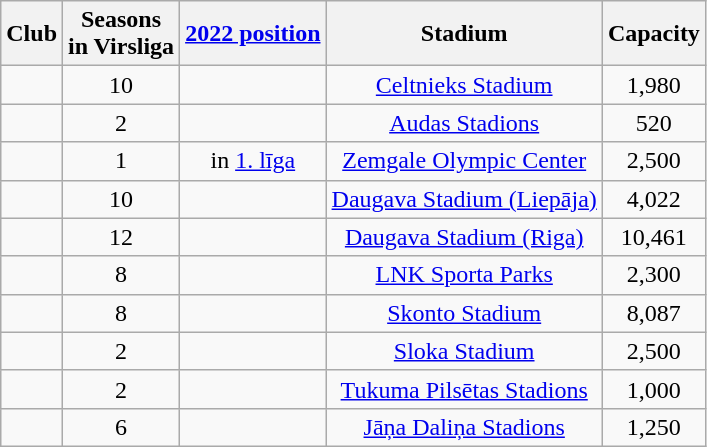<table class="wikitable sortable" style="text-align:center; font-size:100%;">
<tr>
<th>Club</th>
<th>Seasons <br>in Virsliga</th>
<th><a href='#'>2022 position</a></th>
<th>Stadium</th>
<th>Capacity</th>
</tr>
<tr>
<td rowspan=1></td>
<td rowspan=1>10</td>
<td rowspan=1></td>
<td><a href='#'>Celtnieks Stadium</a></td>
<td>1,980</td>
</tr>
<tr>
<td rowspan=1></td>
<td rowspan=1>2</td>
<td rowspan=1></td>
<td><a href='#'>Audas Stadions</a></td>
<td>520</td>
</tr>
<tr>
<td rowspan=1></td>
<td rowspan=1>1</td>
<td rowspan=1> in <a href='#'>1. līga</a></td>
<td><a href='#'>Zemgale Olympic Center</a></td>
<td>2,500</td>
</tr>
<tr>
<td rowspan=1></td>
<td rowspan=1>10</td>
<td rowspan=1></td>
<td><a href='#'>Daugava Stadium (Liepāja)</a></td>
<td>4,022</td>
</tr>
<tr>
<td rowspan=1></td>
<td rowspan=1>12</td>
<td rowspan=1></td>
<td><a href='#'>Daugava Stadium (Riga)</a></td>
<td>10,461</td>
</tr>
<tr>
<td rowspan=1></td>
<td rowspan=1>8</td>
<td rowspan=1></td>
<td><a href='#'>LNK Sporta Parks</a></td>
<td>2,300</td>
</tr>
<tr>
<td rowspan=1></td>
<td rowspan=1>8</td>
<td rowspan=1></td>
<td><a href='#'>Skonto Stadium</a></td>
<td>8,087</td>
</tr>
<tr>
<td rowspan=1></td>
<td rowspan=1>2</td>
<td rowspan=1></td>
<td><a href='#'>Sloka Stadium</a></td>
<td>2,500</td>
</tr>
<tr>
<td rowspan=1></td>
<td rowspan=1>2</td>
<td rowspan=1></td>
<td><a href='#'>Tukuma Pilsētas Stadions</a></td>
<td>1,000</td>
</tr>
<tr>
<td rowspan=1></td>
<td rowspan=1>6</td>
<td rowspan=1></td>
<td><a href='#'>Jāņa Daliņa Stadions</a></td>
<td>1,250</td>
</tr>
</table>
